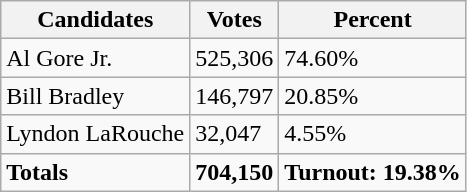<table class="wikitable">
<tr>
<th>Candidates</th>
<th>Votes</th>
<th>Percent</th>
</tr>
<tr>
<td>Al Gore Jr.</td>
<td>525,306</td>
<td>74.60%</td>
</tr>
<tr>
<td>Bill Bradley</td>
<td>146,797</td>
<td>20.85%</td>
</tr>
<tr>
<td>Lyndon LaRouche</td>
<td>32,047</td>
<td>4.55%</td>
</tr>
<tr>
<td><strong>Totals</strong></td>
<td><strong>704,150</strong></td>
<td><strong>Turnout: 19.38%</strong></td>
</tr>
</table>
